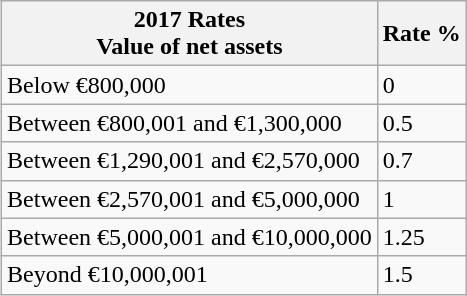<table class="wikitable" style="float:right;">
<tr>
<th>2017 Rates<br>Value of net assets</th>
<th>Rate %</th>
</tr>
<tr>
<td>Below €800,000</td>
<td>0</td>
</tr>
<tr>
<td>Between €800,001 and €1,300,000</td>
<td>0.5</td>
</tr>
<tr>
<td>Between €1,290,001 and €2,570,000</td>
<td>0.7</td>
</tr>
<tr>
<td>Between €2,570,001 and €5,000,000</td>
<td>1</td>
</tr>
<tr>
<td>Between €5,000,001 and €10,000,000</td>
<td>1.25</td>
</tr>
<tr>
<td>Beyond €10,000,001</td>
<td>1.5</td>
</tr>
</table>
